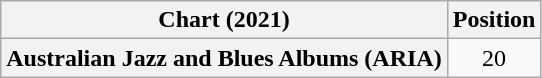<table class="wikitable sortable plainrowheaders" style="text-align:center">
<tr>
<th scope="col">Chart (2021)</th>
<th scope="col">Position</th>
</tr>
<tr>
<th scope="row">Australian Jazz and Blues Albums (ARIA)</th>
<td>20</td>
</tr>
</table>
